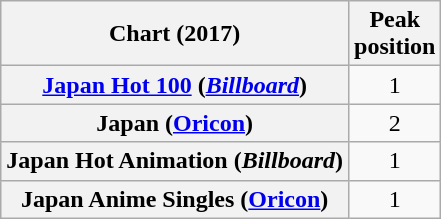<table class="wikitable sortable plainrowheaders" style="text-align:center;">
<tr>
<th scope="col">Chart (2017)</th>
<th scope="col">Peak<br>position</th>
</tr>
<tr>
<th scope="row"><a href='#'>Japan Hot 100</a> (<em><a href='#'>Billboard</a></em>)</th>
<td>1</td>
</tr>
<tr>
<th scope="row">Japan (<a href='#'>Oricon</a>)</th>
<td>2</td>
</tr>
<tr>
<th scope="row">Japan Hot Animation (<em>Billboard</em>)</th>
<td>1</td>
</tr>
<tr>
<th scope="row">Japan Anime Singles (<a href='#'>Oricon</a>)</th>
<td>1</td>
</tr>
</table>
